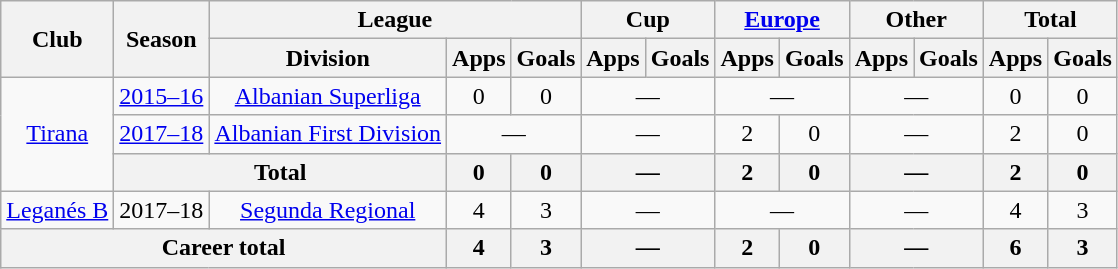<table class="wikitable" style="text-align:center">
<tr>
<th rowspan="2">Club</th>
<th rowspan="2">Season</th>
<th colspan="3">League</th>
<th colspan="2">Cup</th>
<th colspan="2"><a href='#'>Europe</a></th>
<th colspan="2">Other</th>
<th colspan="2">Total</th>
</tr>
<tr>
<th>Division</th>
<th>Apps</th>
<th>Goals</th>
<th>Apps</th>
<th>Goals</th>
<th>Apps</th>
<th>Goals</th>
<th>Apps</th>
<th>Goals</th>
<th>Apps</th>
<th>Goals</th>
</tr>
<tr>
<td rowspan="3"><a href='#'>Tirana</a></td>
<td><a href='#'>2015–16</a></td>
<td rowspan="1"><a href='#'>Albanian Superliga</a></td>
<td>0</td>
<td>0</td>
<td colspan="2">—</td>
<td colspan="2">—</td>
<td colspan="2">—</td>
<td>0</td>
<td>0</td>
</tr>
<tr>
<td><a href='#'>2017–18</a></td>
<td><a href='#'>Albanian First Division</a></td>
<td colspan="2">—</td>
<td colspan="2">—</td>
<td>2</td>
<td>0</td>
<td colspan="2">—</td>
<td>2</td>
<td>0</td>
</tr>
<tr>
<th colspan="2">Total</th>
<th>0</th>
<th>0</th>
<th colspan="2">—</th>
<th>2</th>
<th>0</th>
<th colspan="2">—</th>
<th>2</th>
<th>0</th>
</tr>
<tr>
<td rowspan="1"><a href='#'>Leganés B</a></td>
<td>2017–18</td>
<td rowspan="1"><a href='#'>Segunda Regional</a></td>
<td>4</td>
<td>3</td>
<td colspan="2">—</td>
<td colspan="2">—</td>
<td colspan="2">—</td>
<td>4</td>
<td>3</td>
</tr>
<tr>
<th colspan="3">Career total</th>
<th>4</th>
<th>3</th>
<th colspan="2">—</th>
<th>2</th>
<th>0</th>
<th colspan="2">—</th>
<th>6</th>
<th>3</th>
</tr>
</table>
